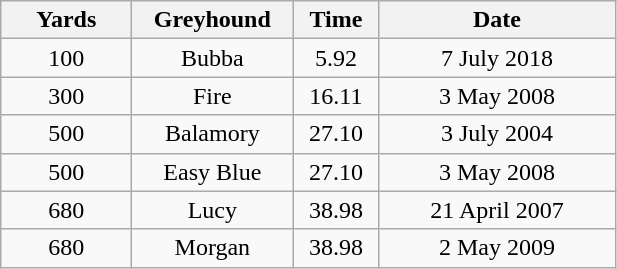<table class="wikitable" style="font-size: 100%">
<tr>
<th width=80>Yards</th>
<th width=100>Greyhound</th>
<th width=50>Time</th>
<th width=150>Date</th>
</tr>
<tr align=center>
<td>100</td>
<td>Bubba</td>
<td>5.92</td>
<td>7 July 2018</td>
</tr>
<tr align=center>
<td>300</td>
<td>Fire</td>
<td>16.11</td>
<td>3 May 2008</td>
</tr>
<tr align=center>
<td>500</td>
<td>Balamory</td>
<td>27.10</td>
<td>3 July 2004</td>
</tr>
<tr align=center>
<td>500</td>
<td>Easy Blue</td>
<td>27.10</td>
<td>3 May 2008</td>
</tr>
<tr align=center>
<td>680</td>
<td>Lucy</td>
<td>38.98</td>
<td>21 April 2007</td>
</tr>
<tr align=center>
<td>680</td>
<td>Morgan</td>
<td>38.98</td>
<td>2 May 2009</td>
</tr>
</table>
